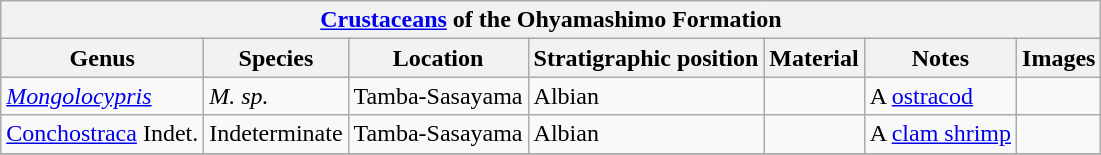<table class="wikitable" align="center">
<tr>
<th colspan="7" align="center"><a href='#'>Crustaceans</a> of the Ohyamashimo Formation</th>
</tr>
<tr>
<th>Genus</th>
<th>Species</th>
<th>Location</th>
<th>Stratigraphic position</th>
<th>Material</th>
<th>Notes</th>
<th>Images</th>
</tr>
<tr>
<td><em><a href='#'>Mongolocypris</a></em></td>
<td><em>M. sp.</em></td>
<td>Tamba-Sasayama</td>
<td>Albian</td>
<td></td>
<td>A <a href='#'>ostracod</a></td>
<td></td>
</tr>
<tr>
<td><a href='#'>Conchostraca</a> Indet.</td>
<td>Indeterminate</td>
<td>Tamba-Sasayama</td>
<td>Albian</td>
<td></td>
<td>A <a href='#'>clam shrimp</a></td>
<td></td>
</tr>
<tr>
</tr>
</table>
